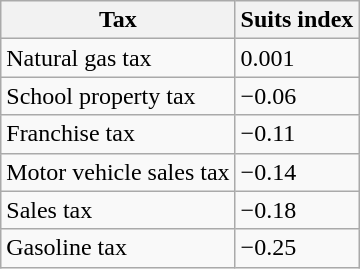<table class="wikitable">
<tr>
<th>Tax</th>
<th>Suits index</th>
</tr>
<tr>
<td>Natural gas tax</td>
<td>0.001</td>
</tr>
<tr>
<td>School property tax</td>
<td>−0.06</td>
</tr>
<tr>
<td>Franchise tax</td>
<td>−0.11</td>
</tr>
<tr>
<td>Motor vehicle sales tax</td>
<td>−0.14</td>
</tr>
<tr>
<td>Sales tax</td>
<td>−0.18</td>
</tr>
<tr>
<td>Gasoline tax</td>
<td>−0.25</td>
</tr>
</table>
